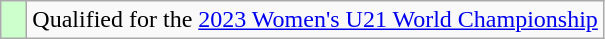<table class="wikitable" style="text-align:left">
<tr>
<td width=10px bgcolor=#ccffcc></td>
<td>Qualified for the <a href='#'>2023 Women's U21 World Championship</a></td>
</tr>
</table>
